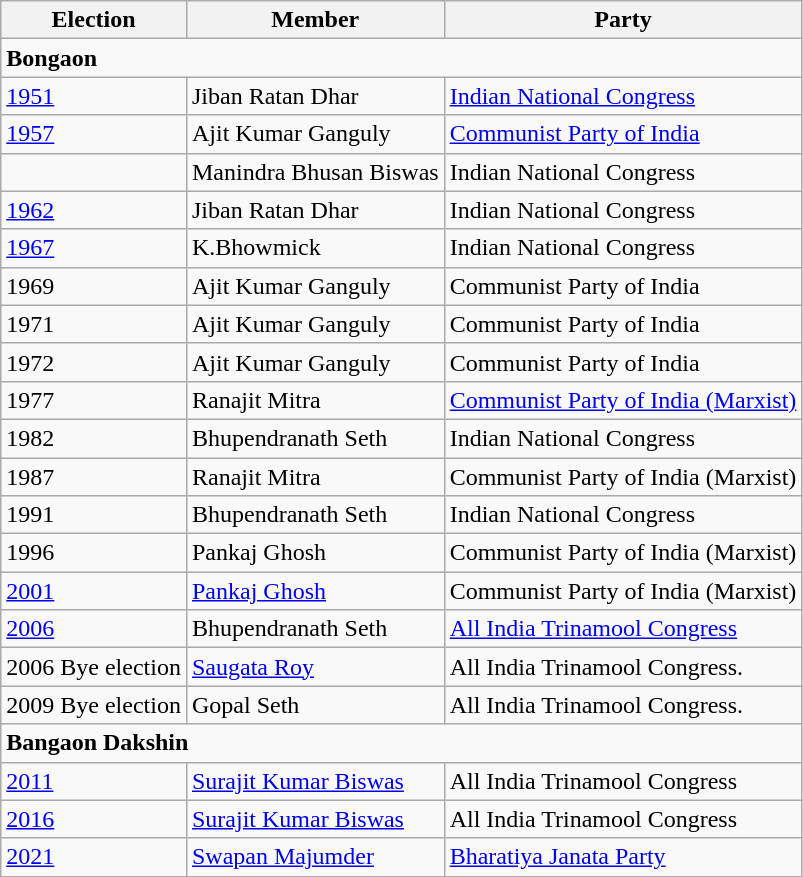<table class="wikitable sortable"ìÍĦĤĠčw>
<tr>
<th>Election</th>
<th>Member</th>
<th>Party</th>
</tr>
<tr>
<td colspan="3"><strong>Bongaon</strong></td>
</tr>
<tr>
<td><a href='#'>1951</a></td>
<td>Jiban Ratan Dhar</td>
<td><a href='#'>Indian National Congress</a></td>
</tr>
<tr>
<td><a href='#'>1957</a></td>
<td>Ajit Kumar Ganguly</td>
<td><a href='#'>Communist Party of India</a></td>
</tr>
<tr>
<td></td>
<td>Manindra Bhusan Biswas</td>
<td>Indian National Congress</td>
</tr>
<tr>
<td><a href='#'>1962</a></td>
<td>Jiban Ratan Dhar</td>
<td>Indian National Congress </td>
</tr>
<tr>
<td><a href='#'>1967</a></td>
<td>K.Bhowmick</td>
<td>Indian National Congress</td>
</tr>
<tr>
<td>1969</td>
<td>Ajit Kumar Ganguly</td>
<td>Communist Party of India</td>
</tr>
<tr>
<td>1971</td>
<td>Ajit Kumar Ganguly</td>
<td>Communist Party of India</td>
</tr>
<tr>
<td>1972</td>
<td>Ajit Kumar Ganguly</td>
<td>Communist Party of India</td>
</tr>
<tr>
<td>1977</td>
<td>Ranajit Mitra</td>
<td><a href='#'>Communist Party of India (Marxist)</a></td>
</tr>
<tr>
<td>1982</td>
<td>Bhupendranath Seth</td>
<td>Indian National Congress</td>
</tr>
<tr>
<td>1987</td>
<td>Ranajit Mitra</td>
<td>Communist Party of India (Marxist)</td>
</tr>
<tr>
<td>1991</td>
<td>Bhupendranath Seth</td>
<td>Indian National Congress</td>
</tr>
<tr>
<td>1996</td>
<td>Pankaj Ghosh</td>
<td>Communist Party of India (Marxist)</td>
</tr>
<tr>
<td><a href='#'>2001</a></td>
<td><a href='#'>Pankaj Ghosh</a></td>
<td>Communist Party of India (Marxist)</td>
</tr>
<tr>
<td><a href='#'>2006</a></td>
<td>Bhupendranath Seth</td>
<td><a href='#'>All India Trinamool Congress</a></td>
</tr>
<tr>
<td>2006 Bye election</td>
<td><a href='#'>Saugata Roy</a></td>
<td>All India Trinamool Congress.</td>
</tr>
<tr>
<td>2009 Bye election</td>
<td>Gopal Seth</td>
<td>All India Trinamool Congress.</td>
</tr>
<tr>
<td colspan="3"><strong>Bangaon Dakshin</strong></td>
</tr>
<tr>
<td><a href='#'>2011</a></td>
<td><a href='#'>Surajit Kumar Biswas</a></td>
<td>All India Trinamool Congress</td>
</tr>
<tr>
<td><a href='#'>2016</a></td>
<td><a href='#'>Surajit Kumar Biswas</a></td>
<td>All India Trinamool Congress</td>
</tr>
<tr>
<td><a href='#'>2021</a></td>
<td><a href='#'>Swapan Majumder</a></td>
<td><a href='#'>Bharatiya Janata Party</a></td>
</tr>
</table>
